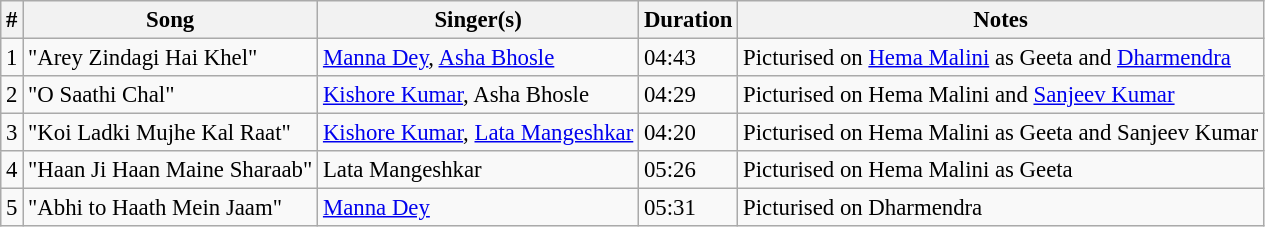<table class="wikitable" style="font-size:95%;">
<tr>
<th>#</th>
<th>Song</th>
<th>Singer(s)</th>
<th>Duration</th>
<th>Notes</th>
</tr>
<tr>
<td>1</td>
<td>"Arey Zindagi Hai Khel"</td>
<td><a href='#'>Manna Dey</a>, <a href='#'>Asha Bhosle</a></td>
<td>04:43</td>
<td>Picturised on <a href='#'>Hema Malini</a> as Geeta and <a href='#'>Dharmendra</a></td>
</tr>
<tr>
<td>2</td>
<td>"O Saathi Chal"</td>
<td><a href='#'>Kishore Kumar</a>, Asha Bhosle</td>
<td>04:29</td>
<td>Picturised on Hema Malini and <a href='#'>Sanjeev Kumar</a></td>
</tr>
<tr>
<td>3</td>
<td>"Koi Ladki Mujhe Kal Raat"</td>
<td><a href='#'>Kishore Kumar</a>, <a href='#'>Lata Mangeshkar</a></td>
<td>04:20</td>
<td>Picturised on Hema Malini as Geeta and Sanjeev Kumar</td>
</tr>
<tr>
<td>4</td>
<td>"Haan Ji Haan Maine Sharaab"</td>
<td>Lata Mangeshkar</td>
<td>05:26</td>
<td>Picturised on Hema Malini as Geeta</td>
</tr>
<tr>
<td>5</td>
<td>"Abhi to Haath Mein Jaam"</td>
<td><a href='#'>Manna Dey</a></td>
<td>05:31</td>
<td>Picturised on Dharmendra</td>
</tr>
</table>
